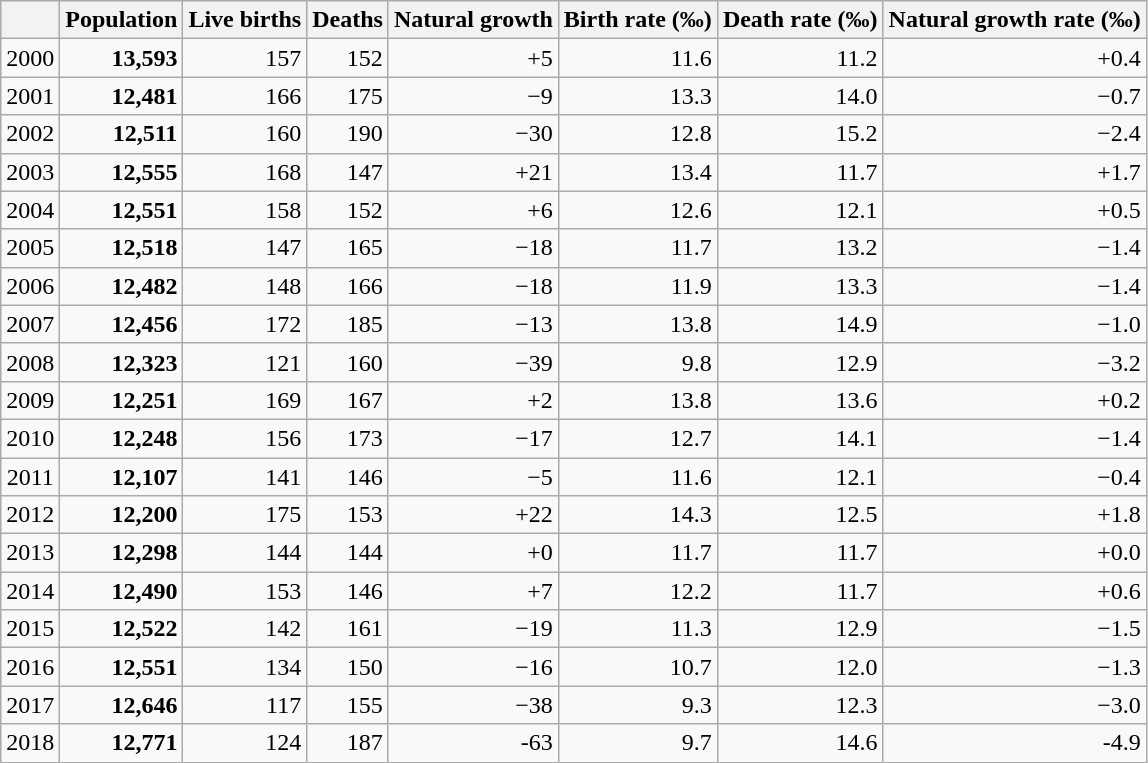<table class="wikitable sortable" style="text-align:right;">
<tr>
<th></th>
<th>Population</th>
<th>Live births</th>
<th>Deaths</th>
<th>Natural growth</th>
<th>Birth rate (‰)</th>
<th>Death rate (‰)</th>
<th>Natural growth rate (‰)</th>
</tr>
<tr>
<td align="center">2000</td>
<td><strong>13,593</strong></td>
<td>157</td>
<td>152</td>
<td>+5</td>
<td>11.6</td>
<td>11.2</td>
<td>+0.4</td>
</tr>
<tr>
<td align="center">2001</td>
<td><strong>12,481</strong></td>
<td>166</td>
<td>175</td>
<td>−9</td>
<td>13.3</td>
<td>14.0</td>
<td>−0.7</td>
</tr>
<tr>
<td align="center">2002</td>
<td><strong>12,511</strong></td>
<td>160</td>
<td>190</td>
<td>−30</td>
<td>12.8</td>
<td>15.2</td>
<td>−2.4</td>
</tr>
<tr>
<td align="center">2003</td>
<td><strong>12,555 </strong></td>
<td>168</td>
<td>147</td>
<td>+21</td>
<td>13.4</td>
<td>11.7</td>
<td>+1.7</td>
</tr>
<tr>
<td align="center">2004</td>
<td><strong>12,551</strong></td>
<td>158</td>
<td>152</td>
<td>+6</td>
<td>12.6</td>
<td>12.1</td>
<td>+0.5</td>
</tr>
<tr>
<td align="center">2005</td>
<td><strong>12,518</strong></td>
<td>147</td>
<td>165</td>
<td>−18</td>
<td>11.7</td>
<td>13.2</td>
<td>−1.4</td>
</tr>
<tr>
<td align="center">2006</td>
<td><strong>12,482 </strong></td>
<td>148</td>
<td>166</td>
<td>−18</td>
<td>11.9</td>
<td>13.3</td>
<td>−1.4</td>
</tr>
<tr>
<td align="center">2007</td>
<td><strong>12,456 </strong></td>
<td>172</td>
<td>185</td>
<td>−13</td>
<td>13.8</td>
<td>14.9</td>
<td>−1.0</td>
</tr>
<tr>
<td align="center">2008</td>
<td><strong>12,323</strong></td>
<td>121</td>
<td>160</td>
<td>−39</td>
<td>9.8</td>
<td>12.9</td>
<td>−3.2</td>
</tr>
<tr>
<td align="center">2009</td>
<td><strong>12,251 </strong></td>
<td>169</td>
<td>167</td>
<td>+2</td>
<td>13.8</td>
<td>13.6</td>
<td>+0.2</td>
</tr>
<tr>
<td align="center">2010</td>
<td><strong>12,248 </strong></td>
<td>156</td>
<td>173</td>
<td>−17</td>
<td>12.7</td>
<td>14.1</td>
<td>−1.4</td>
</tr>
<tr>
<td align="center">2011</td>
<td><strong>12,107 </strong></td>
<td>141</td>
<td>146</td>
<td>−5</td>
<td>11.6</td>
<td>12.1</td>
<td>−0.4</td>
</tr>
<tr>
<td align="center">2012</td>
<td><strong>12,200</strong></td>
<td>175</td>
<td>153</td>
<td>+22</td>
<td>14.3</td>
<td>12.5</td>
<td>+1.8</td>
</tr>
<tr>
<td align="center">2013</td>
<td><strong>12,298</strong></td>
<td>144</td>
<td>144</td>
<td>+0</td>
<td>11.7</td>
<td>11.7</td>
<td>+0.0</td>
</tr>
<tr>
<td align="center">2014</td>
<td><strong>12,490 </strong></td>
<td>153</td>
<td>146</td>
<td>+7</td>
<td>12.2</td>
<td>11.7</td>
<td>+0.6</td>
</tr>
<tr>
<td align="center">2015</td>
<td><strong>12,522 </strong></td>
<td>142</td>
<td>161</td>
<td>−19</td>
<td>11.3</td>
<td>12.9</td>
<td>−1.5</td>
</tr>
<tr>
<td align="center">2016</td>
<td><strong>12,551 </strong></td>
<td>134</td>
<td>150</td>
<td>−16</td>
<td>10.7</td>
<td>12.0</td>
<td>−1.3</td>
</tr>
<tr>
<td align="center">2017</td>
<td><strong>12,646 </strong></td>
<td>117</td>
<td>155</td>
<td>−38</td>
<td>9.3</td>
<td>12.3</td>
<td>−3.0</td>
</tr>
<tr>
<td align="center">2018</td>
<td><strong>12,771 </strong></td>
<td>124</td>
<td>187</td>
<td>-63</td>
<td>9.7</td>
<td>14.6</td>
<td>-4.9</td>
</tr>
</table>
